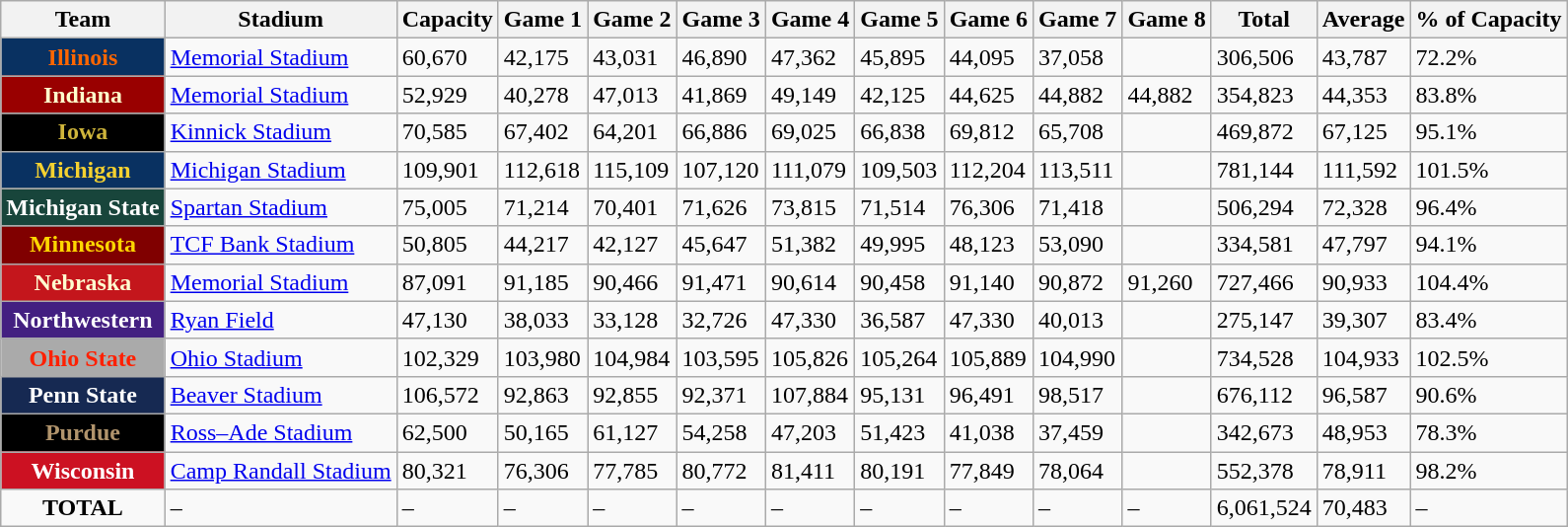<table class="wikitable sortable">
<tr>
<th>Team</th>
<th>Stadium</th>
<th>Capacity</th>
<th>Game 1</th>
<th>Game 2</th>
<th>Game 3</th>
<th>Game 4</th>
<th>Game 5</th>
<th>Game 6</th>
<th>Game 7</th>
<th>Game 8</th>
<th>Total</th>
<th>Average</th>
<th>% of Capacity</th>
</tr>
<tr>
<th style="background:#093161; color:#FF6600;">Illinois</th>
<td><a href='#'>Memorial Stadium</a></td>
<td>60,670</td>
<td>42,175</td>
<td>43,031</td>
<td>46,890</td>
<td>47,362</td>
<td>45,895</td>
<td>44,095</td>
<td>37,058</td>
<td align=center></td>
<td>306,506</td>
<td>43,787</td>
<td>72.2%</td>
</tr>
<tr>
<th style="background:#990000; color:#FFFFCC;">Indiana</th>
<td><a href='#'>Memorial Stadium</a></td>
<td>52,929</td>
<td>40,278</td>
<td>47,013</td>
<td>41,869</td>
<td>49,149</td>
<td>42,125</td>
<td>44,625</td>
<td>44,882</td>
<td>44,882</td>
<td>354,823</td>
<td>44,353</td>
<td>83.8%</td>
</tr>
<tr>
<th style="background:#000000; color:#CFB53B;">Iowa</th>
<td><a href='#'>Kinnick Stadium</a></td>
<td>70,585</td>
<td>67,402</td>
<td>64,201</td>
<td>66,886</td>
<td>69,025</td>
<td>66,838</td>
<td>69,812</td>
<td>65,708</td>
<td align=center></td>
<td>469,872</td>
<td>67,125</td>
<td>95.1%</td>
</tr>
<tr>
<th style="background:#093161; color:#f5d130;">Michigan</th>
<td><a href='#'>Michigan Stadium</a></td>
<td>109,901</td>
<td>112,618</td>
<td>115,109</td>
<td>107,120</td>
<td>111,079</td>
<td>109,503</td>
<td>112,204</td>
<td>113,511</td>
<td align=center></td>
<td>781,144</td>
<td>111,592</td>
<td>101.5%</td>
</tr>
<tr>
<th style="background:#18453b; color:#FFFFFF;">Michigan State</th>
<td><a href='#'>Spartan Stadium</a></td>
<td>75,005</td>
<td>71,214</td>
<td>70,401</td>
<td>71,626</td>
<td>73,815</td>
<td>71,514</td>
<td>76,306</td>
<td>71,418</td>
<td align=center></td>
<td>506,294</td>
<td>72,328</td>
<td>96.4%</td>
</tr>
<tr>
<th style="background:#800000; color:#FFD700;">Minnesota</th>
<td><a href='#'>TCF Bank Stadium</a></td>
<td>50,805</td>
<td>44,217</td>
<td>42,127</td>
<td>45,647</td>
<td>51,382</td>
<td>49,995</td>
<td>48,123</td>
<td>53,090</td>
<td align=center></td>
<td>334,581</td>
<td>47,797</td>
<td>94.1%</td>
</tr>
<tr>
<th style="background:#C4161C; color:#FFFDD0;">Nebraska</th>
<td><a href='#'>Memorial Stadium</a></td>
<td>87,091</td>
<td>91,185</td>
<td>90,466</td>
<td>91,471</td>
<td>90,614</td>
<td>90,458</td>
<td>91,140</td>
<td>90,872</td>
<td>91,260</td>
<td>727,466</td>
<td>90,933</td>
<td>104.4%</td>
</tr>
<tr>
<th style="background:#431F81; color:#FFFFFF;">Northwestern</th>
<td><a href='#'>Ryan Field</a></td>
<td>47,130</td>
<td>38,033</td>
<td>33,128</td>
<td>32,726</td>
<td>47,330</td>
<td>36,587</td>
<td>47,330</td>
<td>40,013</td>
<td align=center></td>
<td>275,147</td>
<td>39,307</td>
<td>83.4%</td>
</tr>
<tr>
<th style="background:#AAAAAA; color:#FF2000;">Ohio State</th>
<td><a href='#'>Ohio Stadium</a></td>
<td>102,329</td>
<td>103,980</td>
<td>104,984</td>
<td>103,595</td>
<td>105,826</td>
<td>105,264</td>
<td>105,889</td>
<td>104,990</td>
<td align=center></td>
<td>734,528</td>
<td>104,933</td>
<td>102.5%</td>
</tr>
<tr>
<th style="background:#162952; color:#FFFFFF;">Penn State</th>
<td><a href='#'>Beaver Stadium</a></td>
<td>106,572</td>
<td>92,863</td>
<td>92,855</td>
<td>92,371</td>
<td>107,884</td>
<td>95,131</td>
<td>96,491</td>
<td>98,517</td>
<td align=center></td>
<td>676,112</td>
<td>96,587</td>
<td>90.6%</td>
</tr>
<tr>
<th style="background:#000000; color:#b1946c;">Purdue</th>
<td><a href='#'>Ross–Ade Stadium</a></td>
<td>62,500</td>
<td>50,165</td>
<td>61,127</td>
<td>54,258</td>
<td>47,203</td>
<td>51,423</td>
<td>41,038</td>
<td>37,459</td>
<td align=center></td>
<td>342,673</td>
<td>48,953</td>
<td>78.3%</td>
</tr>
<tr>
<th style="background:#cc1122; color:#FFFFFF;">Wisconsin</th>
<td><a href='#'>Camp Randall Stadium</a></td>
<td>80,321</td>
<td>76,306</td>
<td>77,785</td>
<td>80,772</td>
<td>81,411</td>
<td>80,191</td>
<td>77,849</td>
<td>78,064</td>
<td align=center></td>
<td>552,378</td>
<td>78,911</td>
<td>98.2%</td>
</tr>
<tr>
<td align=center><strong>TOTAL</strong></td>
<td>–</td>
<td>–</td>
<td>–</td>
<td>–</td>
<td>–</td>
<td>–</td>
<td>–</td>
<td>–</td>
<td>–</td>
<td>–</td>
<td>6,061,524</td>
<td>70,483</td>
<td>–</td>
</tr>
</table>
